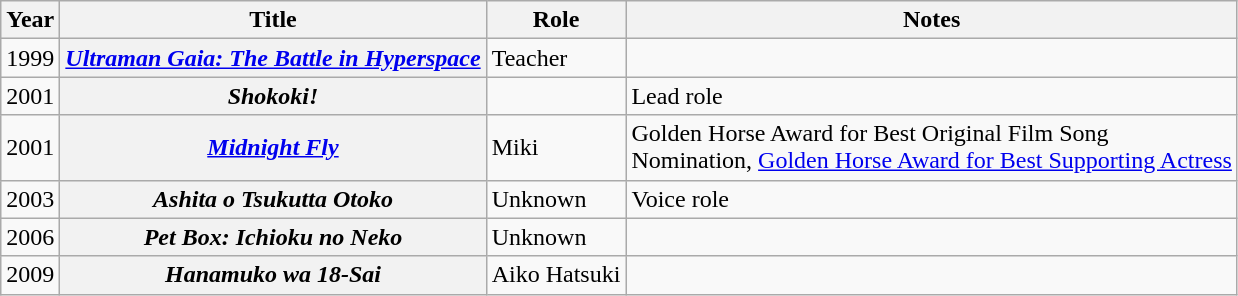<table class="wikitable plainrowheaders sortable">
<tr>
<th scope="col">Year</th>
<th scope="col">Title</th>
<th scope="col">Role</th>
<th class="unsortable">Notes</th>
</tr>
<tr>
<td>1999</td>
<th scope="row"><em><a href='#'>Ultraman Gaia: The Battle in Hyperspace</a></em></th>
<td>Teacher</td>
<td></td>
</tr>
<tr>
<td>2001</td>
<th scope="row"><em>Shokoki!</em></th>
<td></td>
<td>Lead role</td>
</tr>
<tr>
<td>2001</td>
<th scope="row"><em><a href='#'>Midnight Fly</a></em></th>
<td>Miki</td>
<td>Golden Horse Award for Best Original Film Song<br>Nomination, <a href='#'>Golden Horse Award for Best Supporting Actress</a></td>
</tr>
<tr>
<td>2003</td>
<th scope="row"><em>Ashita o Tsukutta Otoko</em></th>
<td>Unknown</td>
<td>Voice role</td>
</tr>
<tr>
<td>2006</td>
<th scope="row"><em>Pet Box: Ichioku no Neko</em></th>
<td>Unknown</td>
<td></td>
</tr>
<tr>
<td>2009</td>
<th scope="row"><em>Hanamuko wa 18-Sai</em></th>
<td>Aiko Hatsuki</td>
<td></td>
</tr>
</table>
